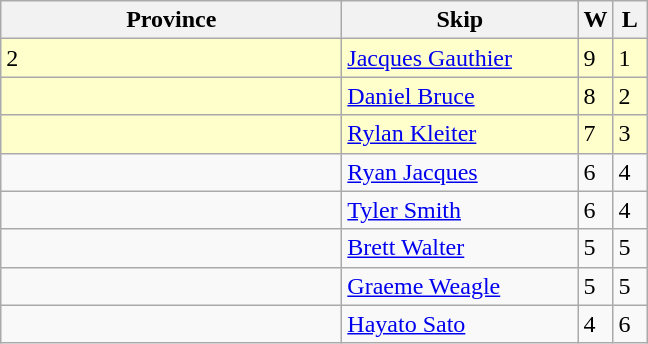<table class="wikitable">
<tr>
<th width=220>Province</th>
<th width=150>Skip</th>
<th width=15>W</th>
<th width=15>L</th>
</tr>
<tr bgcolor=#ffffcc>
<td> 2</td>
<td><a href='#'>Jacques Gauthier</a></td>
<td>9</td>
<td>1</td>
</tr>
<tr bgcolor=#ffffcc>
<td></td>
<td><a href='#'>Daniel Bruce</a></td>
<td>8</td>
<td>2</td>
</tr>
<tr bgcolor=#ffffcc>
<td></td>
<td><a href='#'>Rylan Kleiter</a></td>
<td>7</td>
<td>3</td>
</tr>
<tr>
<td></td>
<td><a href='#'>Ryan Jacques</a></td>
<td>6</td>
<td>4</td>
</tr>
<tr>
<td></td>
<td><a href='#'>Tyler Smith</a></td>
<td>6</td>
<td>4</td>
</tr>
<tr>
<td></td>
<td><a href='#'>Brett Walter</a></td>
<td>5</td>
<td>5</td>
</tr>
<tr>
<td></td>
<td><a href='#'>Graeme Weagle</a></td>
<td>5</td>
<td>5</td>
</tr>
<tr>
<td></td>
<td><a href='#'>Hayato Sato</a></td>
<td>4</td>
<td>6</td>
</tr>
</table>
